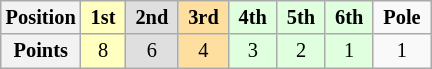<table class="wikitable" style="font-size:85%; text-align:center">
<tr>
<th>Position</th>
<td style="background:#FFFFBF;"> <strong>1st</strong> </td>
<td style="background:#DFDFDF;"> <strong>2nd</strong> </td>
<td style="background:#FFDF9F;"> <strong>3rd</strong> </td>
<td style="background:#DFFFDF;"> <strong>4th</strong> </td>
<td style="background:#DFFFDF;"> <strong>5th</strong> </td>
<td style="background:#DFFFDF;"> <strong>6th</strong> </td>
<td> <strong>Pole</strong> </td>
</tr>
<tr>
<th>Points</th>
<td style="background:#FFFFBF;">8</td>
<td style="background:#DFDFDF;">6</td>
<td style="background:#FFDF9F;">4</td>
<td style="background:#DFFFDF;">3</td>
<td style="background:#DFFFDF;">2</td>
<td style="background:#DFFFDF;">1</td>
<td>1</td>
</tr>
</table>
